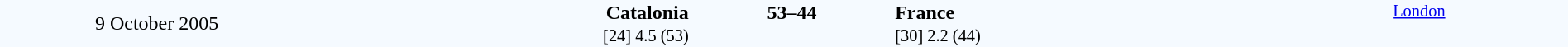<table style="width: 100%; background:#F5FAFF;" cellspacing="0">
<tr>
<td align=center rowspan=3 width=20%>9 October 2005</td>
</tr>
<tr>
<td width=24% align=right><strong>Catalonia</strong></td>
<td align=center width=13%><strong>53–44</strong></td>
<td width=24%><strong>France</strong></td>
<td style=font-size:85% rowspan=3 valign=top align=center><a href='#'>London</a></td>
</tr>
<tr style=font-size:85%>
<td align=right>[24] 4.5 (53)</td>
<td></td>
<td>[30] 2.2 (44)</td>
</tr>
</table>
